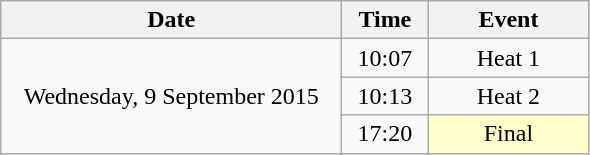<table class = "wikitable" style="text-align:center;">
<tr>
<th width=220>Date</th>
<th width=50>Time</th>
<th width=100>Event</th>
</tr>
<tr>
<td rowspan=3>Wednesday, 9 September 2015</td>
<td>10:07</td>
<td>Heat 1</td>
</tr>
<tr>
<td>10:13</td>
<td>Heat 2</td>
</tr>
<tr>
<td>17:20</td>
<td bgcolor=ffffcc>Final</td>
</tr>
</table>
